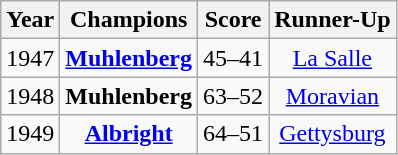<table class="wikitable sortable">
<tr>
<th>Year</th>
<th>Champions</th>
<th>Score</th>
<th>Runner-Up</th>
</tr>
<tr align=center>
<td>1947</td>
<td><strong><a href='#'>Muhlenberg</a></strong></td>
<td>45–41</td>
<td><a href='#'>La Salle</a></td>
</tr>
<tr align=center>
<td>1948</td>
<td><strong>Muhlenberg</strong></td>
<td>63–52</td>
<td><a href='#'>Moravian</a></td>
</tr>
<tr align=center>
<td>1949</td>
<td><strong><a href='#'>Albright</a></strong></td>
<td>64–51</td>
<td><a href='#'>Gettysburg</a></td>
</tr>
</table>
